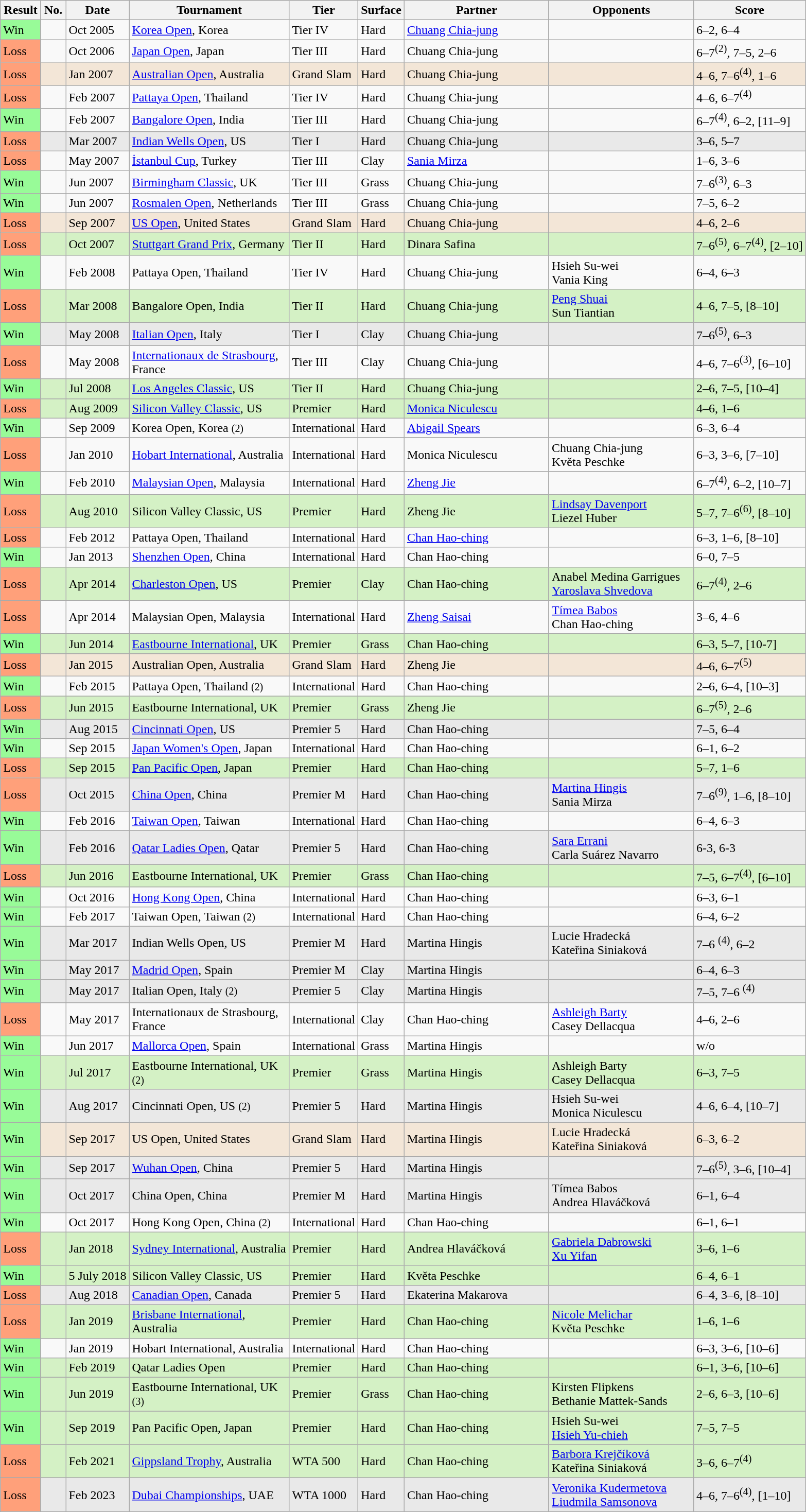<table class="wikitable sortable">
<tr>
<th width=45>Result</th>
<th width=25>No.</th>
<th>Date</th>
<th width=200>Tournament</th>
<th>Tier</th>
<th width=25>Surface</th>
<th width=180>Partner</th>
<th width=180>Opponents</th>
<th class=unsortable>Score</th>
</tr>
<tr>
<td bgcolor=98FB98>Win</td>
<td></td>
<td>Oct 2005</td>
<td><a href='#'>Korea Open</a>, Korea</td>
<td>Tier IV</td>
<td>Hard</td>
<td> <a href='#'>Chuang Chia-jung</a></td>
<td></td>
<td>6–2, 6–4</td>
</tr>
<tr>
<td bgcolor=FFA07A>Loss</td>
<td></td>
<td>Oct 2006</td>
<td><a href='#'>Japan Open</a>, Japan</td>
<td>Tier III</td>
<td>Hard</td>
<td> Chuang Chia-jung</td>
<td></td>
<td>6–7<sup>(2)</sup>, 7–5, 2–6</td>
</tr>
<tr style="background:#f3e6d7;">
<td bgcolor=FFA07A>Loss</td>
<td></td>
<td>Jan 2007</td>
<td><a href='#'>Australian Open</a>, Australia</td>
<td>Grand Slam</td>
<td>Hard</td>
<td> Chuang Chia-jung</td>
<td></td>
<td>4–6, 7–6<sup>(4)</sup>, 1–6</td>
</tr>
<tr>
<td bgcolor=FFA07A>Loss</td>
<td></td>
<td>Feb 2007</td>
<td><a href='#'>Pattaya Open</a>, Thailand</td>
<td>Tier IV</td>
<td>Hard</td>
<td> Chuang Chia-jung</td>
<td></td>
<td>4–6, 6–7<sup>(4)</sup></td>
</tr>
<tr>
<td bgcolor=98FB98>Win</td>
<td></td>
<td>Feb 2007</td>
<td><a href='#'>Bangalore Open</a>, India</td>
<td>Tier III</td>
<td>Hard</td>
<td> Chuang Chia-jung</td>
<td></td>
<td>6–7<sup>(4)</sup>, 6–2, [11–9]</td>
</tr>
<tr style="background:#e9e9e9;">
<td bgcolor=FFA07A>Loss</td>
<td></td>
<td>Mar 2007</td>
<td><a href='#'>Indian Wells Open</a>, US</td>
<td>Tier I</td>
<td>Hard</td>
<td> Chuang Chia-jung</td>
<td></td>
<td>3–6, 5–7</td>
</tr>
<tr>
<td bgcolor=FFA07A>Loss</td>
<td></td>
<td>May 2007</td>
<td><a href='#'>İstanbul Cup</a>, Turkey</td>
<td>Tier III</td>
<td>Clay</td>
<td> <a href='#'>Sania Mirza</a></td>
<td></td>
<td>1–6, 3–6</td>
</tr>
<tr>
<td bgcolor=98FB98>Win</td>
<td></td>
<td>Jun 2007</td>
<td><a href='#'>Birmingham Classic</a>, UK</td>
<td>Tier III</td>
<td>Grass</td>
<td> Chuang Chia-jung</td>
<td></td>
<td>7–6<sup>(3)</sup>, 6–3</td>
</tr>
<tr>
<td bgcolor=98FB98>Win</td>
<td></td>
<td>Jun 2007</td>
<td><a href='#'>Rosmalen Open</a>, Netherlands</td>
<td>Tier III</td>
<td>Grass</td>
<td> Chuang Chia-jung</td>
<td></td>
<td>7–5, 6–2</td>
</tr>
<tr style="background:#f3e6d7;">
<td bgcolor=FFA07A>Loss</td>
<td></td>
<td>Sep 2007</td>
<td><a href='#'>US Open</a>, United States</td>
<td>Grand Slam</td>
<td>Hard</td>
<td> Chuang Chia-jung</td>
<td></td>
<td>4–6, 2–6</td>
</tr>
<tr style="background:#d4f1c5;">
<td bgcolor=FFA07A>Loss</td>
<td></td>
<td>Oct 2007</td>
<td><a href='#'>Stuttgart Grand Prix</a>, Germany</td>
<td>Tier II</td>
<td>Hard</td>
<td> Dinara Safina</td>
<td></td>
<td>7–6<sup>(5)</sup>, 6–7<sup>(4)</sup>, [2–10]</td>
</tr>
<tr>
<td bgcolor=98FB98>Win</td>
<td></td>
<td>Feb 2008</td>
<td>Pattaya Open, Thailand</td>
<td>Tier IV</td>
<td>Hard</td>
<td> Chuang Chia-jung</td>
<td> Hsieh Su-wei<br> Vania King</td>
<td>6–4, 6–3</td>
</tr>
<tr style="background:#d4f1c5;">
<td bgcolor=FFA07A>Loss</td>
<td></td>
<td>Mar 2008</td>
<td>Bangalore Open, India</td>
<td>Tier II</td>
<td>Hard</td>
<td> Chuang Chia-jung</td>
<td> <a href='#'>Peng Shuai</a><br> Sun Tiantian</td>
<td>4–6, 7–5, [8–10]</td>
</tr>
<tr style="background:#e9e9e9;">
<td bgcolor=98FB98>Win</td>
<td></td>
<td>May 2008</td>
<td><a href='#'>Italian Open</a>, Italy</td>
<td>Tier I</td>
<td>Clay</td>
<td> Chuang Chia-jung</td>
<td></td>
<td>7–6<sup>(5)</sup>, 6–3</td>
</tr>
<tr>
<td bgcolor=FFA07A>Loss</td>
<td></td>
<td>May 2008</td>
<td><a href='#'>Internationaux de Strasbourg</a>, France</td>
<td>Tier III</td>
<td>Clay</td>
<td> Chuang Chia-jung</td>
<td></td>
<td>4–6, 7–6<sup>(3)</sup>, [6–10]</td>
</tr>
<tr style="background:#d4f1c5;">
<td bgcolor=98FB98>Win</td>
<td></td>
<td>Jul 2008</td>
<td><a href='#'>Los Angeles Classic</a>, US</td>
<td>Tier II</td>
<td>Hard</td>
<td> Chuang Chia-jung</td>
<td></td>
<td>2–6, 7–5, [10–4]</td>
</tr>
<tr style="background:#d4f1c5;">
<td bgcolor=FFA07A>Loss</td>
<td></td>
<td>Aug 2009</td>
<td><a href='#'>Silicon Valley Classic</a>, US</td>
<td>Premier</td>
<td>Hard</td>
<td> <a href='#'>Monica Niculescu</a></td>
<td></td>
<td>4–6, 1–6</td>
</tr>
<tr>
<td bgcolor=98FB98>Win</td>
<td></td>
<td>Sep 2009</td>
<td>Korea Open, Korea <small>(2)</small></td>
<td>International</td>
<td>Hard</td>
<td> <a href='#'>Abigail Spears</a></td>
<td></td>
<td>6–3, 6–4</td>
</tr>
<tr>
<td bgcolor=FFA07A>Loss</td>
<td></td>
<td>Jan 2010</td>
<td><a href='#'>Hobart International</a>, Australia</td>
<td>International</td>
<td>Hard</td>
<td> Monica Niculescu</td>
<td> Chuang Chia-jung<br> Květa Peschke</td>
<td>6–3, 3–6, [7–10]</td>
</tr>
<tr>
<td bgcolor=98FB98>Win</td>
<td></td>
<td>Feb 2010</td>
<td><a href='#'>Malaysian Open</a>, Malaysia</td>
<td>International</td>
<td>Hard</td>
<td> <a href='#'>Zheng Jie</a></td>
<td></td>
<td>6–7<sup>(4)</sup>, 6–2, [10–7]</td>
</tr>
<tr style="background:#d4f1c5;">
<td bgcolor=FFA07A>Loss</td>
<td></td>
<td>Aug 2010</td>
<td>Silicon Valley Classic, US</td>
<td>Premier</td>
<td>Hard</td>
<td> Zheng Jie</td>
<td> <a href='#'>Lindsay Davenport</a><br> Liezel Huber</td>
<td>5–7, 7–6<sup>(6)</sup>, [8–10]</td>
</tr>
<tr>
<td bgcolor=FFA07A>Loss</td>
<td></td>
<td>Feb 2012</td>
<td>Pattaya Open, Thailand</td>
<td>International</td>
<td>Hard</td>
<td> <a href='#'>Chan Hao-ching</a></td>
<td></td>
<td>6–3, 1–6, [8–10]</td>
</tr>
<tr>
<td bgcolor=98FB98>Win</td>
<td></td>
<td>Jan 2013</td>
<td><a href='#'>Shenzhen Open</a>, China</td>
<td>International</td>
<td>Hard</td>
<td> Chan Hao-ching</td>
<td></td>
<td>6–0, 7–5</td>
</tr>
<tr style="background:#d4f1c5;">
<td bgcolor=FFA07A>Loss</td>
<td></td>
<td>Apr 2014</td>
<td><a href='#'>Charleston Open</a>, US</td>
<td>Premier</td>
<td>Clay</td>
<td> Chan Hao-ching</td>
<td> Anabel Medina Garrigues<br> <a href='#'>Yaroslava Shvedova</a></td>
<td>6–7<sup>(4)</sup>, 2–6</td>
</tr>
<tr>
<td bgcolor=FFA07A>Loss</td>
<td></td>
<td>Apr 2014</td>
<td>Malaysian Open, Malaysia</td>
<td>International</td>
<td>Hard</td>
<td> <a href='#'>Zheng Saisai</a></td>
<td> <a href='#'>Tímea Babos</a><br> Chan Hao-ching</td>
<td>3–6, 4–6</td>
</tr>
<tr style="background:#d4f1c5;">
<td bgcolor=98FB98>Win</td>
<td></td>
<td>Jun 2014</td>
<td><a href='#'>Eastbourne International</a>, UK</td>
<td>Premier</td>
<td>Grass</td>
<td> Chan Hao-ching</td>
<td></td>
<td>6–3, 5–7, [10-7]</td>
</tr>
<tr style="background:#f3e6d7;">
<td bgcolor=FFA07A>Loss</td>
<td></td>
<td>Jan 2015</td>
<td>Australian Open, Australia</td>
<td>Grand Slam</td>
<td>Hard</td>
<td> Zheng Jie</td>
<td></td>
<td>4–6, 6–7<sup>(5)</sup></td>
</tr>
<tr>
<td bgcolor=98FB98>Win</td>
<td></td>
<td>Feb 2015</td>
<td>Pattaya Open, Thailand <small>(2)</small></td>
<td>International</td>
<td>Hard</td>
<td> Chan Hao-ching</td>
<td></td>
<td>2–6, 6–4, [10–3]</td>
</tr>
<tr style="background:#d4f1c5;">
<td style="background:#ffa07a;">Loss</td>
<td></td>
<td>Jun 2015</td>
<td>Eastbourne International, UK</td>
<td>Premier</td>
<td>Grass</td>
<td> Zheng Jie</td>
<td></td>
<td>6–7<sup>(5)</sup>, 2–6</td>
</tr>
<tr style="background:#e9e9e9;">
<td bgcolor=98FB98>Win</td>
<td></td>
<td>Aug 2015</td>
<td><a href='#'>Cincinnati Open</a>, US</td>
<td>Premier 5</td>
<td>Hard</td>
<td> Chan Hao-ching</td>
<td></td>
<td>7–5, 6–4</td>
</tr>
<tr>
<td bgcolor=98FB98>Win</td>
<td></td>
<td>Sep 2015</td>
<td><a href='#'>Japan Women's Open</a>, Japan</td>
<td>International</td>
<td>Hard</td>
<td> Chan Hao-ching</td>
<td></td>
<td>6–1, 6–2</td>
</tr>
<tr style="background:#d4f1c5;">
<td bgcolor=FFA07A>Loss</td>
<td></td>
<td>Sep 2015</td>
<td><a href='#'>Pan Pacific Open</a>, Japan</td>
<td>Premier</td>
<td>Hard</td>
<td> Chan Hao-ching</td>
<td></td>
<td>5–7, 1–6</td>
</tr>
<tr style="background:#e9e9e9;">
<td bgcolor=FFA07A>Loss</td>
<td></td>
<td>Oct 2015</td>
<td><a href='#'>China Open</a>, China</td>
<td>Premier M</td>
<td>Hard</td>
<td> Chan Hao-ching</td>
<td> <a href='#'>Martina Hingis</a><br> Sania Mirza</td>
<td>7–6<sup>(9)</sup>, 1–6, [8–10]</td>
</tr>
<tr>
<td bgcolor=98FB98>Win</td>
<td></td>
<td>Feb 2016</td>
<td><a href='#'>Taiwan Open</a>, Taiwan</td>
<td>International</td>
<td>Hard</td>
<td> Chan Hao-ching</td>
<td></td>
<td>6–4, 6–3</td>
</tr>
<tr style="background:#e9e9e9;">
<td bgcolor=98FB98>Win</td>
<td></td>
<td>Feb 2016</td>
<td><a href='#'>Qatar Ladies Open</a>, Qatar</td>
<td>Premier 5</td>
<td>Hard</td>
<td> Chan Hao-ching</td>
<td> <a href='#'>Sara Errani</a><br> Carla Suárez Navarro</td>
<td>6-3, 6-3</td>
</tr>
<tr style="background:#d4f1c5;">
<td bgcolor=FFA07A>Loss</td>
<td></td>
<td>Jun 2016</td>
<td>Eastbourne International, UK</td>
<td>Premier</td>
<td>Grass</td>
<td> Chan Hao-ching</td>
<td></td>
<td>7–5, 6–7<sup>(4)</sup>, [6–10]</td>
</tr>
<tr>
<td bgcolor=98FB98>Win</td>
<td></td>
<td>Oct 2016</td>
<td><a href='#'>Hong Kong Open</a>, China</td>
<td>International</td>
<td>Hard</td>
<td> Chan Hao-ching</td>
<td></td>
<td>6–3, 6–1</td>
</tr>
<tr>
<td bgcolor=98FB98>Win</td>
<td></td>
<td>Feb 2017</td>
<td>Taiwan Open, Taiwan <small>(2)</small></td>
<td>International</td>
<td>Hard</td>
<td> Chan Hao-ching</td>
<td></td>
<td>6–4, 6–2</td>
</tr>
<tr style="background:#e9e9e9;">
<td bgcolor=98FB98>Win</td>
<td></td>
<td>Mar 2017</td>
<td>Indian Wells Open, US</td>
<td>Premier M</td>
<td>Hard</td>
<td> Martina Hingis</td>
<td> Lucie Hradecká<br> Kateřina Siniaková</td>
<td>7–6 <sup>(4)</sup>, 6–2</td>
</tr>
<tr style="background:#e9e9e9;">
<td bgcolor=98FB98>Win</td>
<td></td>
<td>May 2017</td>
<td><a href='#'>Madrid Open</a>, Spain</td>
<td>Premier M</td>
<td>Clay</td>
<td> Martina Hingis</td>
<td></td>
<td>6–4, 6–3</td>
</tr>
<tr style="background:#e9e9e9;">
<td bgcolor=98fb98>Win</td>
<td></td>
<td>May 2017</td>
<td>Italian Open, Italy <small>(2)</small></td>
<td>Premier 5</td>
<td>Clay</td>
<td> Martina Hingis</td>
<td></td>
<td>7–5, 7–6 <sup>(4)</sup></td>
</tr>
<tr>
<td bgcolor=FFA07A>Loss</td>
<td></td>
<td>May 2017</td>
<td>Internationaux de Strasbourg, France</td>
<td>International</td>
<td>Clay</td>
<td> Chan Hao-ching</td>
<td> <a href='#'>Ashleigh Barty</a><br> Casey Dellacqua</td>
<td>4–6, 2–6</td>
</tr>
<tr>
<td bgcolor=98fb98>Win</td>
<td></td>
<td>Jun 2017</td>
<td><a href='#'>Mallorca Open</a>, Spain</td>
<td>International</td>
<td>Grass</td>
<td> Martina Hingis</td>
<td></td>
<td>w/o</td>
</tr>
<tr style="background:#d4f1c5;">
<td bgcolor=98FB98>Win</td>
<td></td>
<td>Jul 2017</td>
<td>Eastbourne International, UK <small>(2)</small></td>
<td>Premier</td>
<td>Grass</td>
<td> Martina Hingis</td>
<td> Ashleigh Barty<br> Casey Dellacqua</td>
<td>6–3, 7–5</td>
</tr>
<tr style="background:#e9e9e9;">
<td bgcolor=98FB98>Win</td>
<td></td>
<td>Aug 2017</td>
<td>Cincinnati Open, US <small>(2)</small></td>
<td>Premier 5</td>
<td>Hard</td>
<td> Martina Hingis</td>
<td> Hsieh Su-wei<br> Monica Niculescu</td>
<td>4–6, 6–4, [10–7]</td>
</tr>
<tr style="background:#f3e6d7;">
<td bgcolor=98FB98>Win</td>
<td></td>
<td>Sep 2017</td>
<td>US Open, United States</td>
<td>Grand Slam</td>
<td>Hard</td>
<td> Martina Hingis</td>
<td> Lucie Hradecká<br> Kateřina Siniaková</td>
<td>6–3, 6–2</td>
</tr>
<tr style="background:#e9e9e9;">
<td bgcolor=98FB98>Win</td>
<td></td>
<td>Sep 2017</td>
<td><a href='#'>Wuhan Open</a>, China</td>
<td>Premier 5</td>
<td>Hard</td>
<td> Martina Hingis</td>
<td></td>
<td>7–6<sup>(5)</sup>, 3–6, [10–4]</td>
</tr>
<tr style="background:#e9e9e9;">
<td bgcolor=98FB98>Win</td>
<td></td>
<td>Oct 2017</td>
<td>China Open, China</td>
<td>Premier M</td>
<td>Hard</td>
<td> Martina Hingis</td>
<td> Tímea Babos<br> Andrea Hlaváčková</td>
<td>6–1, 6–4</td>
</tr>
<tr>
<td bgcolor=98FB98>Win</td>
<td></td>
<td>Oct 2017</td>
<td>Hong Kong Open, China <small>(2)</small></td>
<td>International</td>
<td>Hard</td>
<td> Chan Hao-ching</td>
<td></td>
<td>6–1, 6–1</td>
</tr>
<tr style="background:#d4f1c5;">
<td bgcolor=FFA07A>Loss</td>
<td></td>
<td>Jan 2018</td>
<td><a href='#'>Sydney International</a>, Australia</td>
<td>Premier</td>
<td>Hard</td>
<td> Andrea Hlaváčková</td>
<td> <a href='#'>Gabriela Dabrowski</a> <br>  <a href='#'>Xu Yifan</a></td>
<td>3–6, 1–6</td>
</tr>
<tr style="background:#d4f1c5;">
<td bgcolor=98FB98>Win</td>
<td></td>
<td>5 July 2018</td>
<td>Silicon Valley Classic, US</td>
<td>Premier</td>
<td>Hard</td>
<td> Květa Peschke</td>
<td></td>
<td>6–4, 6–1</td>
</tr>
<tr style="background:#e9e9e9;">
<td bgcolor=FFA07A>Loss</td>
<td></td>
<td>Aug 2018</td>
<td><a href='#'>Canadian Open</a>, Canada</td>
<td>Premier 5</td>
<td>Hard</td>
<td> Ekaterina Makarova</td>
<td></td>
<td>6–4, 3–6, [8–10]</td>
</tr>
<tr style="background:#d4f1c5;">
<td bgcolor=FFA07A>Loss</td>
<td></td>
<td>Jan 2019</td>
<td><a href='#'>Brisbane International</a>, Australia</td>
<td>Premier</td>
<td>Hard</td>
<td> Chan Hao-ching</td>
<td> <a href='#'>Nicole Melichar</a><br> Květa Peschke</td>
<td>1–6, 1–6</td>
</tr>
<tr>
<td bgcolor=98FB98>Win</td>
<td></td>
<td>Jan 2019</td>
<td>Hobart International, Australia</td>
<td>International</td>
<td>Hard</td>
<td> Chan Hao-ching</td>
<td></td>
<td>6–3, 3–6, [10–6]</td>
</tr>
<tr style="background:#d4f1c5;">
<td bgcolor=98FB98>Win</td>
<td></td>
<td>Feb 2019</td>
<td>Qatar Ladies Open</td>
<td>Premier</td>
<td>Hard</td>
<td> Chan Hao-ching</td>
<td></td>
<td>6–1, 3–6, [10–6]</td>
</tr>
<tr style="background:#d4f1c5;">
<td bgcolor=98FB98>Win</td>
<td></td>
<td>Jun 2019</td>
<td>Eastbourne International, UK <small>(3)</small></td>
<td>Premier</td>
<td>Grass</td>
<td> Chan Hao-ching</td>
<td> Kirsten Flipkens<br> Bethanie Mattek-Sands</td>
<td>2–6, 6–3, [10–6]</td>
</tr>
<tr style="background:#d4f1c5;">
<td bgcolor=98FB98>Win</td>
<td></td>
<td>Sep 2019</td>
<td>Pan Pacific Open, Japan</td>
<td>Premier</td>
<td>Hard</td>
<td> Chan Hao-ching</td>
<td> Hsieh Su-wei<br> <a href='#'>Hsieh Yu-chieh</a></td>
<td>7–5, 7–5</td>
</tr>
<tr style="background:#d4f1c5;">
<td bgcolor=FFA07A>Loss</td>
<td></td>
<td>Feb 2021</td>
<td><a href='#'>Gippsland Trophy</a>, Australia</td>
<td>WTA 500</td>
<td>Hard</td>
<td> Chan Hao-ching</td>
<td> <a href='#'>Barbora Krejčíková</a><br> Kateřina Siniaková</td>
<td>3–6, 6–7<sup>(4)</sup></td>
</tr>
<tr style="background:#e9e9e9;">
<td bgcolor=FFA07A>Loss</td>
<td></td>
<td>Feb 2023</td>
<td><a href='#'>Dubai Championships</a>, UAE</td>
<td>WTA 1000</td>
<td>Hard</td>
<td> Chan Hao-ching</td>
<td> <a href='#'>Veronika Kudermetova</a><br> <a href='#'>Liudmila Samsonova</a></td>
<td>4–6, 7–6<sup>(4)</sup>, [1–10]</td>
</tr>
</table>
